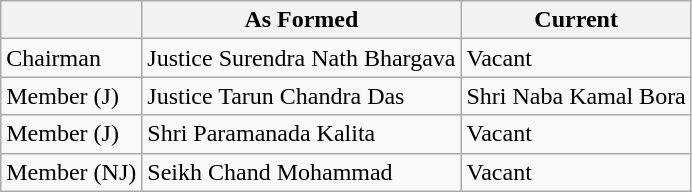<table class="wikitable">
<tr>
<th></th>
<th>As Formed</th>
<th>Current</th>
</tr>
<tr>
<td>Chairman</td>
<td>Justice Surendra Nath Bhargava</td>
<td>Vacant</td>
</tr>
<tr>
<td>Member (J)</td>
<td>Justice Tarun Chandra Das</td>
<td>Shri Naba Kamal Bora</td>
</tr>
<tr>
<td>Member (J)</td>
<td>Shri Paramanada Kalita</td>
<td>Vacant</td>
</tr>
<tr>
<td>Member (NJ)</td>
<td>Seikh Chand Mohammad</td>
<td>Vacant</td>
</tr>
</table>
